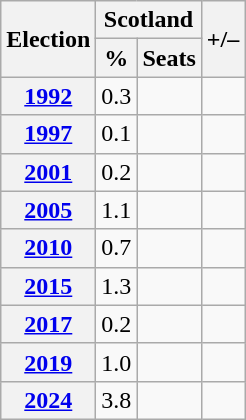<table class="wikitable" style="text-align:right">
<tr>
<th rowspan=2>Election</th>
<th colspan=2>Scotland</th>
<th rowspan=2>+/–</th>
</tr>
<tr>
<th>%</th>
<th>Seats</th>
</tr>
<tr>
<th><a href='#'>1992</a></th>
<td>0.3</td>
<td></td>
<td></td>
</tr>
<tr>
<th><a href='#'>1997</a></th>
<td>0.1</td>
<td></td>
<td></td>
</tr>
<tr>
<th><a href='#'>2001</a></th>
<td>0.2</td>
<td></td>
<td></td>
</tr>
<tr>
<th><a href='#'>2005</a></th>
<td>1.1</td>
<td></td>
<td></td>
</tr>
<tr>
<th><a href='#'>2010</a></th>
<td>0.7</td>
<td></td>
<td></td>
</tr>
<tr>
<th><a href='#'>2015</a></th>
<td>1.3</td>
<td></td>
<td></td>
</tr>
<tr>
<th><a href='#'>2017</a></th>
<td>0.2</td>
<td></td>
<td></td>
</tr>
<tr>
<th><a href='#'>2019</a></th>
<td>1.0</td>
<td></td>
<td></td>
</tr>
<tr>
<th><a href='#'>2024</a></th>
<td>3.8</td>
<td></td>
<td></td>
</tr>
</table>
